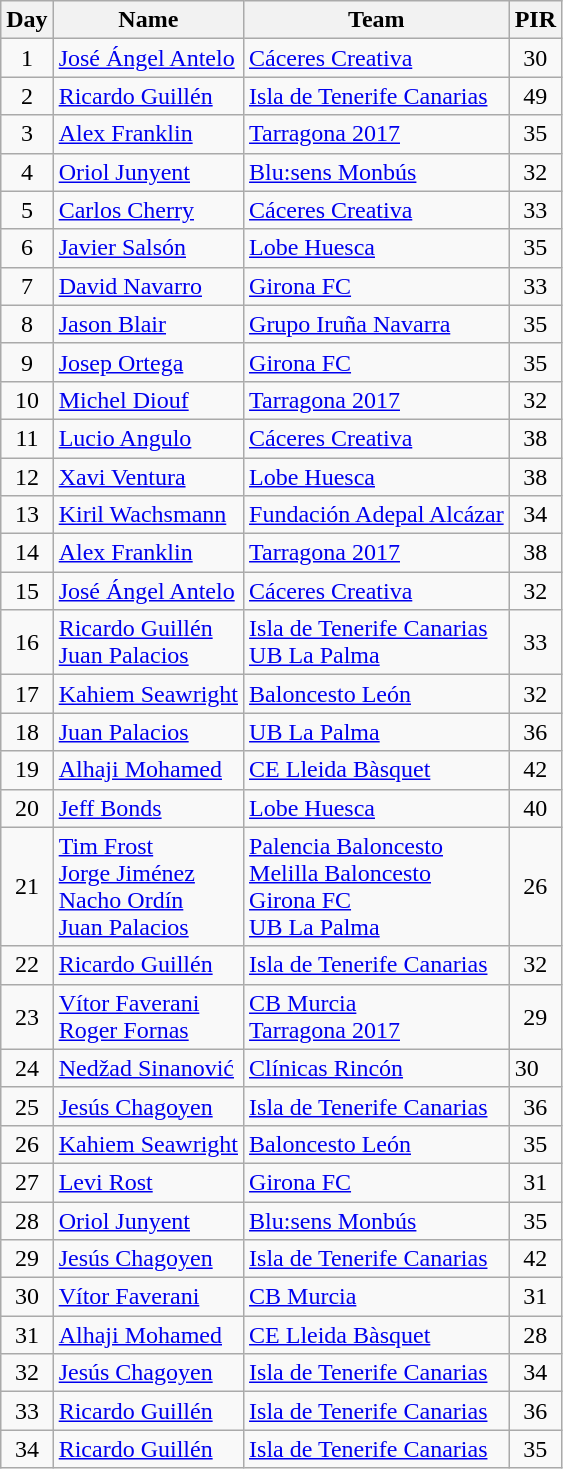<table class="wikitable">
<tr>
<th>Day</th>
<th>Name</th>
<th>Team</th>
<th>PIR</th>
</tr>
<tr>
<td align="center">1</td>
<td> <a href='#'>José Ángel Antelo</a></td>
<td><a href='#'>Cáceres Creativa</a></td>
<td align="center">30</td>
</tr>
<tr>
<td align="center">2</td>
<td> <a href='#'>Ricardo Guillén</a></td>
<td><a href='#'>Isla de Tenerife Canarias</a></td>
<td align="center">49</td>
</tr>
<tr>
<td align="center">3</td>
<td> <a href='#'>Alex Franklin</a></td>
<td><a href='#'>Tarragona 2017</a></td>
<td align="center">35</td>
</tr>
<tr>
<td align="center">4</td>
<td> <a href='#'>Oriol Junyent</a></td>
<td><a href='#'>Blu:sens Monbús</a></td>
<td align="center">32</td>
</tr>
<tr>
<td align="center">5</td>
<td> <a href='#'>Carlos Cherry</a></td>
<td><a href='#'>Cáceres Creativa</a></td>
<td align="center">33</td>
</tr>
<tr>
<td align="center">6</td>
<td> <a href='#'>Javier Salsón</a></td>
<td><a href='#'>Lobe Huesca</a></td>
<td align="center">35</td>
</tr>
<tr>
<td align="center">7</td>
<td> <a href='#'>David Navarro</a></td>
<td><a href='#'>Girona FC</a></td>
<td align="center">33</td>
</tr>
<tr>
<td align="center">8</td>
<td> <a href='#'>Jason Blair</a></td>
<td><a href='#'>Grupo Iruña Navarra</a></td>
<td align="center">35</td>
</tr>
<tr>
<td align="center">9</td>
<td> <a href='#'>Josep Ortega</a></td>
<td><a href='#'>Girona FC</a></td>
<td align="center">35</td>
</tr>
<tr>
<td align="center">10</td>
<td> <a href='#'>Michel Diouf</a></td>
<td><a href='#'>Tarragona 2017</a></td>
<td align="center">32</td>
</tr>
<tr>
<td align="center">11</td>
<td> <a href='#'>Lucio Angulo</a></td>
<td><a href='#'>Cáceres Creativa</a></td>
<td align="center">38</td>
</tr>
<tr>
<td align="center">12</td>
<td> <a href='#'>Xavi Ventura</a></td>
<td><a href='#'>Lobe Huesca</a></td>
<td align="center">38</td>
</tr>
<tr>
<td align="center">13</td>
<td> <a href='#'>Kiril Wachsmann</a></td>
<td><a href='#'>Fundación Adepal Alcázar</a></td>
<td align="center">34</td>
</tr>
<tr>
<td align="center">14</td>
<td> <a href='#'>Alex Franklin</a></td>
<td><a href='#'>Tarragona 2017</a></td>
<td align="center">38</td>
</tr>
<tr>
<td align="center">15</td>
<td> <a href='#'>José Ángel Antelo</a></td>
<td><a href='#'>Cáceres Creativa</a></td>
<td align="center">32</td>
</tr>
<tr>
<td align="center">16</td>
<td> <a href='#'>Ricardo Guillén</a><br> <a href='#'>Juan Palacios</a></td>
<td><a href='#'>Isla de Tenerife Canarias</a><br><a href='#'>UB La Palma</a></td>
<td align="center">33</td>
</tr>
<tr>
<td align="center">17</td>
<td> <a href='#'>Kahiem Seawright</a></td>
<td><a href='#'>Baloncesto León</a></td>
<td align="center">32</td>
</tr>
<tr>
<td align="center">18</td>
<td> <a href='#'>Juan Palacios</a></td>
<td><a href='#'>UB La Palma</a></td>
<td align="center">36</td>
</tr>
<tr>
<td align="center">19</td>
<td> <a href='#'>Alhaji Mohamed</a></td>
<td><a href='#'>CE Lleida Bàsquet</a></td>
<td align="center">42</td>
</tr>
<tr>
<td align="center">20</td>
<td> <a href='#'>Jeff Bonds</a></td>
<td><a href='#'>Lobe Huesca</a></td>
<td align="center">40</td>
</tr>
<tr>
<td align="center">21</td>
<td> <a href='#'>Tim Frost</a><br> <a href='#'>Jorge Jiménez</a><br> <a href='#'>Nacho Ordín</a><br> <a href='#'>Juan Palacios</a></td>
<td><a href='#'>Palencia Baloncesto</a><br><a href='#'>Melilla Baloncesto</a><br><a href='#'>Girona FC</a><br><a href='#'>UB La Palma</a></td>
<td align="center">26</td>
</tr>
<tr>
<td align="center">22</td>
<td> <a href='#'>Ricardo Guillén</a></td>
<td><a href='#'>Isla de Tenerife Canarias</a></td>
<td align="center">32</td>
</tr>
<tr>
<td align="center">23</td>
<td> <a href='#'>Vítor Faverani</a><br> <a href='#'>Roger Fornas</a></td>
<td><a href='#'>CB Murcia</a><br><a href='#'>Tarragona 2017</a></td>
<td align="center">29</td>
</tr>
<tr>
<td align="center">24</td>
<td> <a href='#'>Nedžad Sinanović</a></td>
<td><a href='#'>Clínicas Rincón</a></td>
<td>30</td>
</tr>
<tr>
<td align="center">25</td>
<td> <a href='#'>Jesús Chagoyen</a></td>
<td><a href='#'>Isla de Tenerife Canarias</a></td>
<td align="center">36</td>
</tr>
<tr>
<td align="center">26</td>
<td> <a href='#'>Kahiem Seawright</a></td>
<td><a href='#'>Baloncesto León</a></td>
<td align="center">35</td>
</tr>
<tr>
<td align="center">27</td>
<td> <a href='#'>Levi Rost</a></td>
<td><a href='#'>Girona FC</a></td>
<td align="center">31</td>
</tr>
<tr>
<td align="center">28</td>
<td> <a href='#'>Oriol Junyent</a></td>
<td><a href='#'>Blu:sens Monbús</a></td>
<td align="center">35</td>
</tr>
<tr>
<td align="center">29</td>
<td> <a href='#'>Jesús Chagoyen</a></td>
<td><a href='#'>Isla de Tenerife Canarias</a></td>
<td align="center">42</td>
</tr>
<tr>
<td align="center">30</td>
<td> <a href='#'>Vítor Faverani</a></td>
<td><a href='#'>CB Murcia</a></td>
<td align="center">31</td>
</tr>
<tr>
<td align="center">31</td>
<td> <a href='#'>Alhaji Mohamed</a></td>
<td><a href='#'>CE Lleida Bàsquet</a></td>
<td align="center">28</td>
</tr>
<tr>
<td align="center">32</td>
<td> <a href='#'>Jesús Chagoyen</a></td>
<td><a href='#'>Isla de Tenerife Canarias</a></td>
<td align="center">34</td>
</tr>
<tr>
<td align="center">33</td>
<td> <a href='#'>Ricardo Guillén</a></td>
<td><a href='#'>Isla de Tenerife Canarias</a></td>
<td align="center">36</td>
</tr>
<tr>
<td align="center">34</td>
<td> <a href='#'>Ricardo Guillén</a></td>
<td><a href='#'>Isla de Tenerife Canarias</a></td>
<td align="center">35</td>
</tr>
</table>
